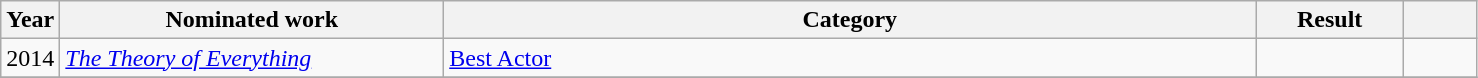<table class=wikitable>
<tr>
<th width=4%>Year</th>
<th width=26%>Nominated work</th>
<th width=55%>Category</th>
<th width=10%>Result</th>
<th width=5%></th>
</tr>
<tr>
<td>2014</td>
<td><em><a href='#'>The Theory of Everything</a></em></td>
<td><a href='#'>Best Actor</a></td>
<td></td>
<td></td>
</tr>
<tr>
</tr>
</table>
